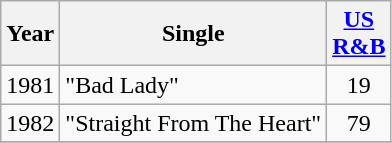<table class="wikitable" style="text-align:center;">
<tr>
<th>Year</th>
<th>Single</th>
<th><a href='#'>US<br>R&B</a></th>
</tr>
<tr>
<td>1981</td>
<td align="left">"Bad Lady"</td>
<td>19</td>
</tr>
<tr>
<td>1982</td>
<td align="left">"Straight From The Heart"</td>
<td>79</td>
</tr>
<tr>
</tr>
</table>
